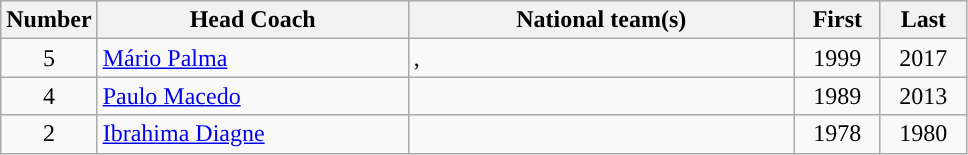<table class="wikitable">
<tr>
<th>Number</th>
<th style="width:200px">Head Coach</th>
<th style="width:250px">National team(s)</th>
<th style="width:50px">First</th>
<th style="width:50px">Last</th>
</tr>
<tr>
<td style="text-align:center;">5</td>
<td> <a href='#'>Mário Palma</a></td>
<td>, </td>
<td style="text-align:center;">1999</td>
<td style="text-align:center;">2017</td>
</tr>
<tr>
<td style="text-align:center;">4</td>
<td> <a href='#'>Paulo Macedo</a></td>
<td></td>
<td style="text-align:center;">1989</td>
<td style="text-align:center;">2013</td>
</tr>
<tr>
<td style="text-align:center;">2</td>
<td> <a href='#'>Ibrahima Diagne</a></td>
<td></td>
<td style="text-align:center;">1978</td>
<td style="text-align:center;">1980</td>
</tr>
</table>
